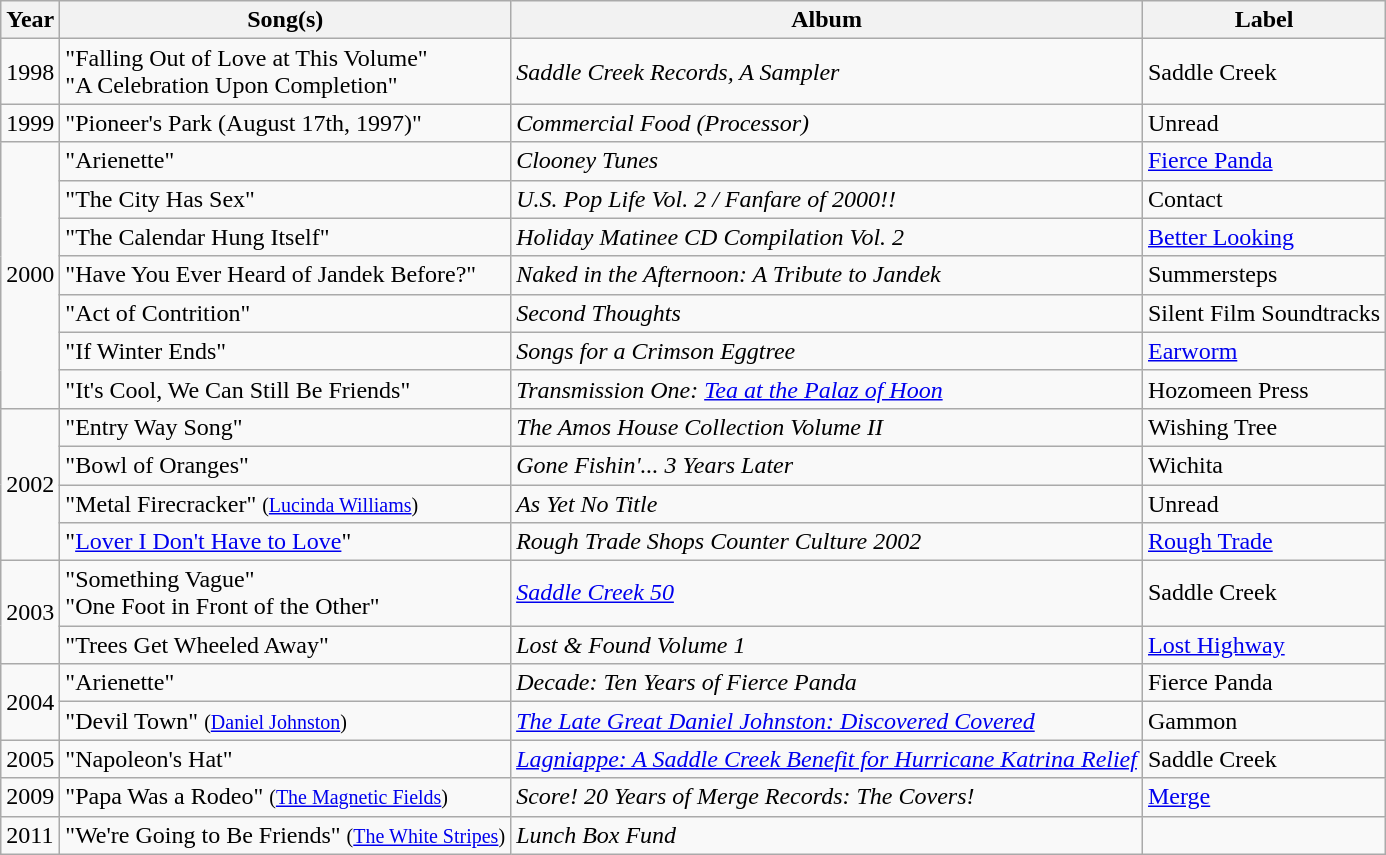<table class="wikitable">
<tr>
<th>Year</th>
<th>Song(s)</th>
<th>Album</th>
<th>Label</th>
</tr>
<tr>
<td>1998</td>
<td>"Falling Out of Love at This Volume"<br>"A Celebration Upon Completion"</td>
<td><em>Saddle Creek Records, A Sampler</em></td>
<td>Saddle Creek</td>
</tr>
<tr>
<td>1999</td>
<td>"Pioneer's Park (August 17th, 1997)"</td>
<td><em>Commercial Food (Processor)</em></td>
<td>Unread</td>
</tr>
<tr>
<td rowspan="7">2000</td>
<td>"Arienette"</td>
<td><em>Clooney Tunes</em></td>
<td><a href='#'>Fierce Panda</a></td>
</tr>
<tr>
<td>"The City Has Sex"</td>
<td><em>U.S. Pop Life Vol. 2 / Fanfare of 2000!!</em></td>
<td>Contact</td>
</tr>
<tr>
<td>"The Calendar Hung Itself"</td>
<td><em>Holiday Matinee CD Compilation Vol. 2</em></td>
<td><a href='#'>Better Looking</a></td>
</tr>
<tr>
<td>"Have You Ever Heard of Jandek Before?"</td>
<td><em>Naked in the Afternoon: A Tribute to Jandek</em></td>
<td>Summersteps</td>
</tr>
<tr>
<td>"Act of Contrition"</td>
<td><em>Second Thoughts</em></td>
<td>Silent Film Soundtracks</td>
</tr>
<tr>
<td>"If Winter Ends"</td>
<td><em>Songs for a Crimson Eggtree</em></td>
<td><a href='#'>Earworm</a></td>
</tr>
<tr>
<td>"It's Cool, We Can Still Be Friends"</td>
<td><em>Transmission One: <a href='#'>Tea at the Palaz of Hoon</a></em></td>
<td>Hozomeen Press</td>
</tr>
<tr>
<td rowspan="4">2002</td>
<td>"Entry Way Song"</td>
<td><em>The Amos House Collection Volume II</em></td>
<td>Wishing Tree</td>
</tr>
<tr>
<td>"Bowl of Oranges"</td>
<td><em>Gone Fishin'... 3 Years Later</em></td>
<td>Wichita</td>
</tr>
<tr>
<td>"Metal Firecracker" <small>(<a href='#'>Lucinda Williams</a>)</small></td>
<td><em>As Yet No Title</em></td>
<td>Unread</td>
</tr>
<tr>
<td>"<a href='#'>Lover I Don't Have to Love</a>"</td>
<td><em>Rough Trade Shops Counter Culture 2002</em></td>
<td><a href='#'>Rough Trade</a></td>
</tr>
<tr>
<td rowspan="2">2003</td>
<td>"Something Vague"<br>"One Foot in Front of the Other"</td>
<td><em><a href='#'>Saddle Creek 50</a></em></td>
<td>Saddle Creek</td>
</tr>
<tr>
<td>"Trees Get Wheeled Away"</td>
<td><em>Lost & Found Volume 1</em></td>
<td><a href='#'>Lost Highway</a></td>
</tr>
<tr>
<td rowspan="2">2004</td>
<td>"Arienette"</td>
<td><em>Decade: Ten Years of Fierce Panda</em></td>
<td>Fierce Panda</td>
</tr>
<tr>
<td>"Devil Town" <small>(<a href='#'>Daniel Johnston</a>)</small></td>
<td><em><a href='#'>The Late Great Daniel Johnston: Discovered Covered</a></em></td>
<td>Gammon</td>
</tr>
<tr>
<td>2005</td>
<td>"Napoleon's Hat"</td>
<td><em><a href='#'>Lagniappe: A Saddle Creek Benefit for Hurricane Katrina Relief</a></em></td>
<td>Saddle Creek</td>
</tr>
<tr>
<td>2009</td>
<td>"Papa Was a Rodeo" <small>(<a href='#'>The Magnetic Fields</a>)</small></td>
<td><em>Score! 20 Years of Merge Records: The Covers!</em></td>
<td><a href='#'>Merge</a></td>
</tr>
<tr>
<td>2011</td>
<td>"We're Going to Be Friends" <small>(<a href='#'>The White Stripes</a>)</small></td>
<td><em>Lunch Box Fund</em></td>
<td></td>
</tr>
</table>
